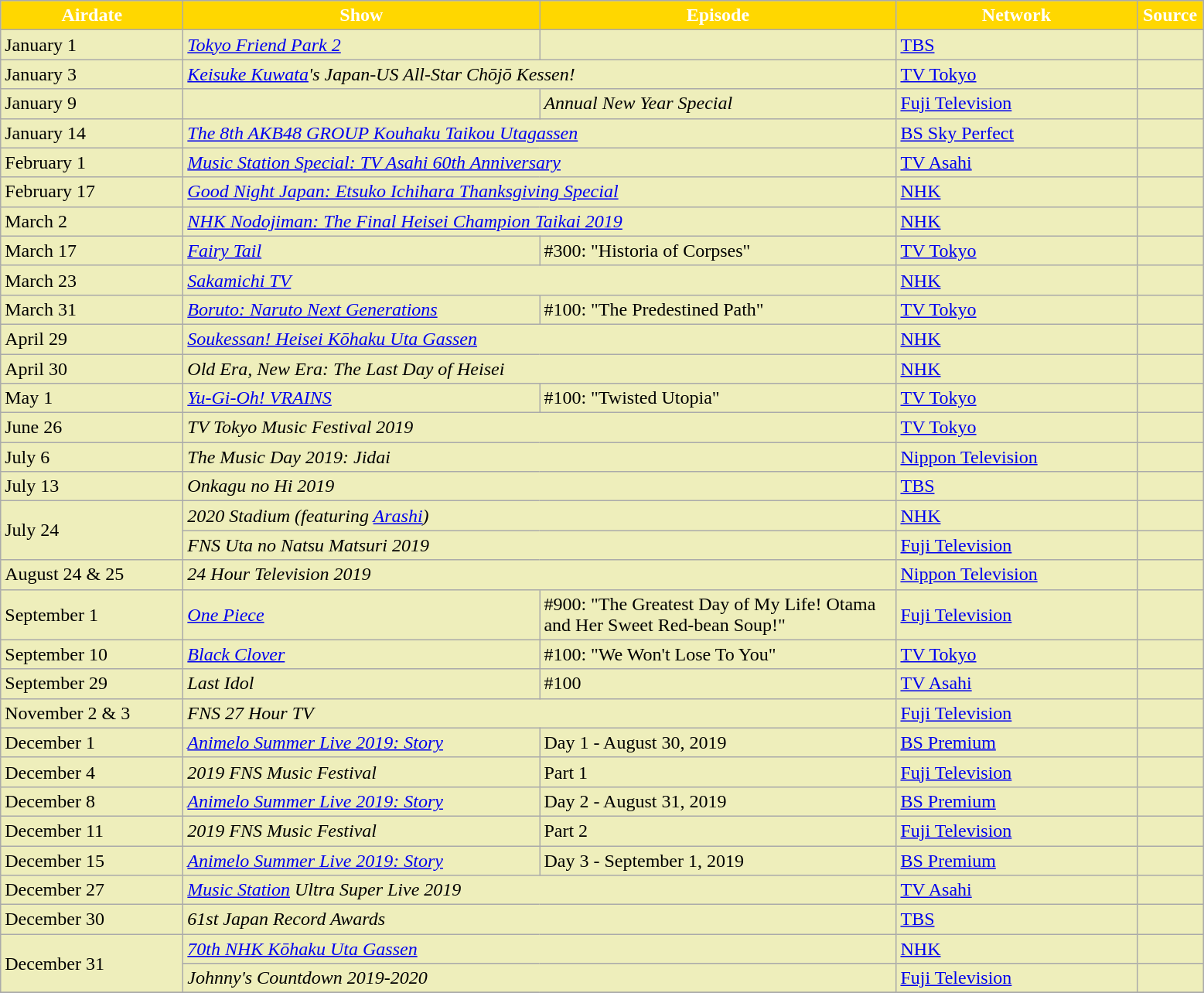<table class="wikitable" style="background:#EEB">
<tr>
<th style="background:gold; color:white;" width="150">Airdate</th>
<th style="background:gold; color:white;" width="300">Show</th>
<th style="background:gold; color:white;" width="300">Episode</th>
<th style="background:gold; color:white;" width="200">Network</th>
<th style="background:gold; color:white;" width="50">Source</th>
</tr>
<tr>
<td>January 1</td>
<td><em><a href='#'>Tokyo Friend Park 2</a></em></td>
<td></td>
<td><a href='#'>TBS</a></td>
<td></td>
</tr>
<tr>
<td>January 3</td>
<td colspan="2"><em><a href='#'>Keisuke Kuwata</a>'s  Japan-US All-Star Chōjō Kessen!</em></td>
<td><a href='#'>TV Tokyo</a></td>
<td></td>
</tr>
<tr>
<td>January 9</td>
<td></td>
<td><em>Annual New Year Special</em></td>
<td><a href='#'>Fuji Television</a></td>
<td></td>
</tr>
<tr>
<td>January 14</td>
<td colspan="2"><em><a href='#'>The 8th AKB48 GROUP Kouhaku Taikou Utagassen</a></em></td>
<td><a href='#'>BS Sky Perfect</a></td>
<td></td>
</tr>
<tr>
<td>February 1</td>
<td colspan="2"><em><a href='#'>Music Station Special: TV Asahi 60th Anniversary</a></em></td>
<td><a href='#'>TV Asahi</a></td>
<td></td>
</tr>
<tr>
<td>February 17</td>
<td colspan="2"><em><a href='#'>Good Night Japan: Etsuko Ichihara Thanksgiving Special</a></em></td>
<td><a href='#'>NHK</a></td>
<td></td>
</tr>
<tr>
<td>March 2</td>
<td colspan="2"><em><a href='#'>NHK Nodojiman: The Final Heisei Champion Taikai 2019</a></em></td>
<td><a href='#'>NHK</a></td>
<td></td>
</tr>
<tr>
<td>March 17</td>
<td><em><a href='#'>Fairy Tail</a></em></td>
<td>#300: "Historia of Corpses"</td>
<td><a href='#'>TV Tokyo</a></td>
<td></td>
</tr>
<tr>
<td>March 23</td>
<td colspan="2"><em><a href='#'>Sakamichi TV</a></em></td>
<td><a href='#'>NHK</a></td>
<td></td>
</tr>
<tr>
<td>March 31</td>
<td><em><a href='#'>Boruto: Naruto Next Generations</a></em></td>
<td>#100: "The Predestined Path"</td>
<td><a href='#'>TV Tokyo</a></td>
<td></td>
</tr>
<tr>
<td>April 29</td>
<td colspan="2"><em><a href='#'>Soukessan! Heisei Kōhaku Uta Gassen</a></em></td>
<td><a href='#'>NHK</a></td>
<td></td>
</tr>
<tr>
<td>April 30</td>
<td colspan="2"><em>Old Era, New Era: The Last Day of Heisei</em> </td>
<td><a href='#'>NHK</a></td>
<td></td>
</tr>
<tr>
<td>May 1</td>
<td><em><a href='#'>Yu-Gi-Oh! VRAINS</a></em></td>
<td>#100: "Twisted Utopia"</td>
<td><a href='#'>TV Tokyo</a></td>
<td></td>
</tr>
<tr>
<td>June 26</td>
<td colspan="2"><em>TV Tokyo Music Festival 2019</em></td>
<td><a href='#'>TV Tokyo</a></td>
<td></td>
</tr>
<tr>
<td>July 6</td>
<td colspan="2"><em>The Music Day 2019: Jidai</em></td>
<td><a href='#'>Nippon Television</a></td>
<td></td>
</tr>
<tr>
<td>July 13</td>
<td colspan="2"><em>Onkagu no Hi 2019</em></td>
<td><a href='#'>TBS</a></td>
<td></td>
</tr>
<tr>
<td rowspan="2">July 24</td>
<td colspan="2"><em>2020 Stadium (featuring <a href='#'>Arashi</a>)</em></td>
<td><a href='#'>NHK</a></td>
<td></td>
</tr>
<tr>
<td colspan="2"><em>FNS Uta no Natsu Matsuri 2019</em></td>
<td><a href='#'>Fuji Television</a></td>
<td></td>
</tr>
<tr>
<td>August 24 & 25</td>
<td colspan="2"><em>24 Hour Television 2019</em></td>
<td><a href='#'>Nippon Television</a></td>
<td></td>
</tr>
<tr>
<td>September 1</td>
<td><em><a href='#'>One Piece</a></em></td>
<td>#900: "The Greatest Day of My Life! Otama and Her Sweet Red-bean Soup!"</td>
<td><a href='#'>Fuji Television</a></td>
<td></td>
</tr>
<tr>
<td>September 10</td>
<td><em><a href='#'>Black Clover</a></em></td>
<td>#100: "We Won't Lose To You"</td>
<td><a href='#'>TV Tokyo</a></td>
<td></td>
</tr>
<tr>
<td>September 29</td>
<td><em>Last Idol</em></td>
<td>#100</td>
<td><a href='#'>TV Asahi</a></td>
<td></td>
</tr>
<tr>
<td>November 2 & 3</td>
<td colspan="2"><em>FNS 27 Hour TV</em></td>
<td><a href='#'>Fuji Television</a></td>
<td></td>
</tr>
<tr>
<td>December 1</td>
<td><em><a href='#'>Animelo Summer Live 2019: Story</a></em></td>
<td>Day 1 - August 30, 2019</td>
<td><a href='#'>BS Premium</a></td>
<td></td>
</tr>
<tr>
<td>December 4</td>
<td><em>2019 FNS Music Festival</em></td>
<td>Part 1</td>
<td><a href='#'>Fuji Television</a></td>
<td></td>
</tr>
<tr>
<td>December 8</td>
<td><em><a href='#'>Animelo Summer Live 2019: Story</a></em></td>
<td>Day 2 - August 31, 2019</td>
<td><a href='#'>BS Premium</a></td>
<td></td>
</tr>
<tr>
<td>December 11</td>
<td><em>2019 FNS Music Festival</em></td>
<td>Part 2</td>
<td><a href='#'>Fuji Television</a></td>
<td></td>
</tr>
<tr>
<td>December 15</td>
<td><em><a href='#'>Animelo Summer Live 2019: Story</a></em></td>
<td>Day 3 - September 1, 2019</td>
<td><a href='#'>BS Premium</a></td>
<td></td>
</tr>
<tr>
<td>December 27</td>
<td colspan="2"><em><a href='#'>Music Station</a> Ultra Super Live 2019</em></td>
<td><a href='#'>TV Asahi</a></td>
<td></td>
</tr>
<tr>
<td>December 30</td>
<td colspan="2"><em>61st Japan Record Awards</em></td>
<td><a href='#'>TBS</a></td>
<td></td>
</tr>
<tr>
<td rowspan=2>December 31</td>
<td colspan="2"><em><a href='#'>70th NHK Kōhaku Uta Gassen</a></em></td>
<td><a href='#'>NHK</a></td>
<td></td>
</tr>
<tr>
<td colspan="2"><em>Johnny's Countdown 2019-2020</em></td>
<td><a href='#'>Fuji Television</a></td>
<td></td>
</tr>
<tr>
</tr>
</table>
